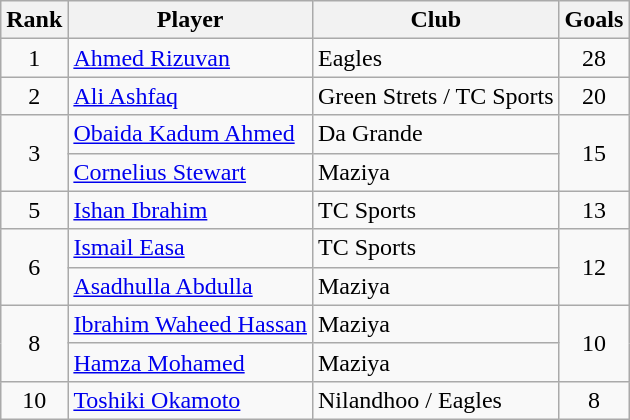<table class="wikitable" style="text-align:center">
<tr>
<th>Rank</th>
<th>Player</th>
<th>Club</th>
<th>Goals</th>
</tr>
<tr>
<td>1</td>
<td align="left"> <a href='#'>Ahmed Rizuvan</a></td>
<td align="left">Eagles</td>
<td>28</td>
</tr>
<tr>
<td>2</td>
<td align="left"> <a href='#'>Ali Ashfaq</a></td>
<td align="left">Green Strets / TC Sports</td>
<td>20</td>
</tr>
<tr>
<td rowspan="2">3</td>
<td align="left"> <a href='#'>Obaida Kadum Ahmed</a></td>
<td align="left">Da Grande</td>
<td rowspan="2">15</td>
</tr>
<tr>
<td align="left"> <a href='#'>Cornelius Stewart</a></td>
<td align="left">Maziya</td>
</tr>
<tr>
<td>5</td>
<td align="left"> <a href='#'>Ishan Ibrahim</a></td>
<td align="left">TC Sports</td>
<td>13</td>
</tr>
<tr>
<td rowspan="2">6</td>
<td align="left"> <a href='#'>Ismail Easa</a></td>
<td align="left">TC Sports</td>
<td rowspan="2">12</td>
</tr>
<tr>
<td align="left"> <a href='#'>Asadhulla Abdulla</a></td>
<td align="left">Maziya</td>
</tr>
<tr>
<td rowspan="2">8</td>
<td align="left"> <a href='#'>Ibrahim Waheed Hassan</a></td>
<td align="left">Maziya</td>
<td rowspan="2">10</td>
</tr>
<tr>
<td align="left"> <a href='#'>Hamza Mohamed</a></td>
<td align="left">Maziya</td>
</tr>
<tr>
<td>10</td>
<td align="left"> <a href='#'>Toshiki Okamoto</a></td>
<td align="left">Nilandhoo / Eagles</td>
<td>8</td>
</tr>
</table>
